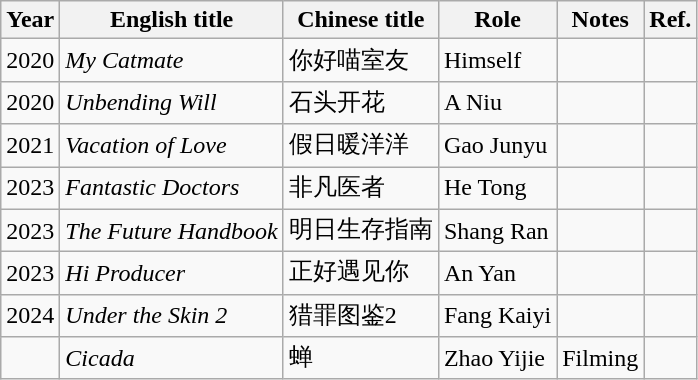<table class="wikitable">
<tr>
<th>Year</th>
<th>English title</th>
<th>Chinese title</th>
<th>Role</th>
<th>Notes</th>
<th>Ref.</th>
</tr>
<tr>
<td>2020</td>
<td><em>My Catmate</em></td>
<td>你好喵室友</td>
<td>Himself</td>
<td></td>
<td></td>
</tr>
<tr>
<td>2020</td>
<td><em>Unbending Will</em></td>
<td>石头开花</td>
<td>A Niu</td>
<td></td>
<td></td>
</tr>
<tr>
<td>2021</td>
<td><em>Vacation of Love</em></td>
<td>假日暖洋洋</td>
<td>Gao Junyu</td>
<td></td>
<td></td>
</tr>
<tr>
<td>2023</td>
<td><em>Fantastic Doctors</em></td>
<td>非凡医者</td>
<td>He Tong</td>
<td></td>
<td></td>
</tr>
<tr>
<td>2023</td>
<td><em>The Future Handbook</em></td>
<td>明日生存指南</td>
<td>Shang Ran</td>
<td></td>
<td></td>
</tr>
<tr>
<td>2023</td>
<td><em>Hi Producer</em></td>
<td>正好遇见你</td>
<td>An Yan</td>
<td></td>
<td></td>
</tr>
<tr>
<td>2024</td>
<td><em>Under the Skin 2</em></td>
<td>猎罪图鉴2</td>
<td>Fang Kaiyi</td>
<td></td>
<td></td>
</tr>
<tr>
<td></td>
<td><em>Cicada</em></td>
<td>蝉</td>
<td>Zhao Yijie</td>
<td>Filming</td>
<td></td>
</tr>
</table>
